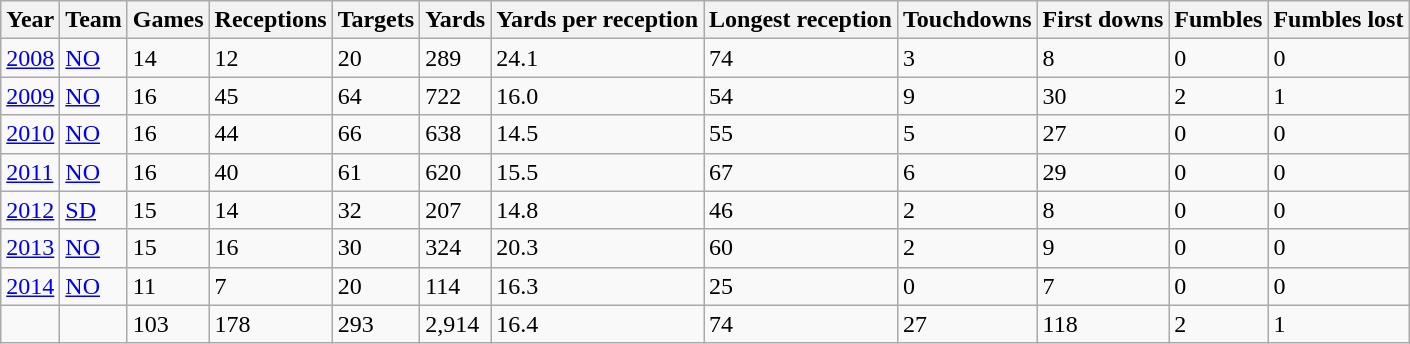<table class="wikitable">
<tr>
<th>Year</th>
<th>Team</th>
<th>Games</th>
<th>Receptions</th>
<th>Targets</th>
<th>Yards</th>
<th>Yards per reception</th>
<th>Longest reception</th>
<th>Touchdowns</th>
<th>First downs</th>
<th>Fumbles</th>
<th>Fumbles lost</th>
</tr>
<tr>
<td><a href='#'>2008</a></td>
<td><a href='#'>NO</a></td>
<td>14</td>
<td>12</td>
<td>20</td>
<td>289</td>
<td>24.1</td>
<td>74</td>
<td>3</td>
<td>8</td>
<td>0</td>
<td>0</td>
</tr>
<tr>
<td><a href='#'>2009</a></td>
<td><a href='#'>NO</a></td>
<td>16</td>
<td>45</td>
<td>64</td>
<td>722</td>
<td>16.0</td>
<td>54</td>
<td>9</td>
<td>30</td>
<td>2</td>
<td>1</td>
</tr>
<tr>
<td><a href='#'>2010</a></td>
<td><a href='#'>NO</a></td>
<td>16</td>
<td>44</td>
<td>66</td>
<td>638</td>
<td>14.5</td>
<td>55</td>
<td>5</td>
<td>27</td>
<td>0</td>
<td>0</td>
</tr>
<tr>
<td><a href='#'>2011</a></td>
<td><a href='#'>NO</a></td>
<td>16</td>
<td>40</td>
<td>61</td>
<td>620</td>
<td>15.5</td>
<td>67</td>
<td>6</td>
<td>29</td>
<td>0</td>
<td>0</td>
</tr>
<tr>
<td><a href='#'>2012</a></td>
<td><a href='#'>SD</a></td>
<td>15</td>
<td>14</td>
<td>32</td>
<td>207</td>
<td>14.8</td>
<td>46</td>
<td>2</td>
<td>8</td>
<td>0</td>
<td>0</td>
</tr>
<tr>
<td><a href='#'>2013</a></td>
<td><a href='#'>NO</a></td>
<td>15</td>
<td>16</td>
<td>30</td>
<td>324</td>
<td>20.3</td>
<td>60</td>
<td>2</td>
<td>9</td>
<td>0</td>
<td>0</td>
</tr>
<tr>
<td><a href='#'>2014</a></td>
<td><a href='#'>NO</a></td>
<td>11</td>
<td>7</td>
<td>20</td>
<td>114</td>
<td>16.3</td>
<td>25</td>
<td>0</td>
<td>7</td>
<td>0</td>
<td>0</td>
</tr>
<tr>
<td></td>
<td></td>
<td>103</td>
<td>178</td>
<td>293</td>
<td>2,914</td>
<td>16.4</td>
<td>74</td>
<td>27</td>
<td>118</td>
<td>2</td>
<td>1</td>
</tr>
</table>
